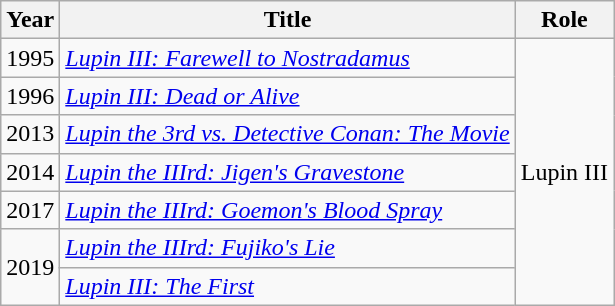<table class="wikitable">
<tr>
<th>Year</th>
<th>Title</th>
<th>Role</th>
</tr>
<tr>
<td>1995</td>
<td><em><a href='#'>Lupin III: Farewell to Nostradamus</a></em></td>
<td rowspan="7">Lupin III</td>
</tr>
<tr>
<td>1996</td>
<td><em><a href='#'>Lupin III: Dead or Alive</a></em></td>
</tr>
<tr>
<td>2013</td>
<td><em><a href='#'>Lupin the 3rd vs. Detective Conan: The Movie</a></em></td>
</tr>
<tr>
<td>2014</td>
<td><em><a href='#'>Lupin the IIIrd: Jigen's Gravestone</a></em></td>
</tr>
<tr>
<td>2017</td>
<td><em><a href='#'>Lupin the IIIrd: Goemon's Blood Spray</a></em></td>
</tr>
<tr>
<td rowspan="2">2019</td>
<td><em><a href='#'>Lupin the IIIrd: Fujiko's Lie</a></em></td>
</tr>
<tr>
<td><em><a href='#'>Lupin III: The First</a></em></td>
</tr>
</table>
